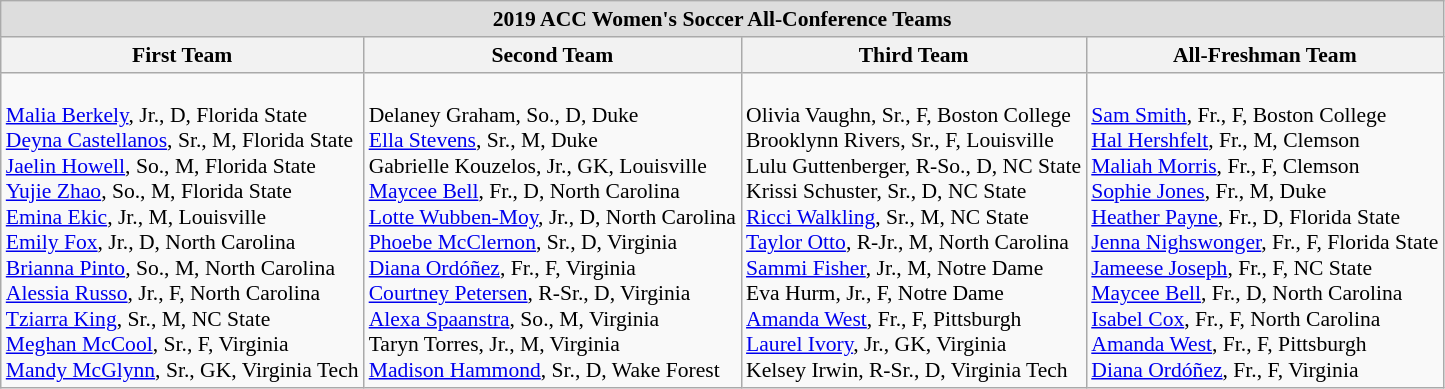<table class="wikitable" style="white-space:nowrap; font-size:90%;">
<tr>
<td colspan="7" style="text-align:center; background:#ddd;"><strong>2019 ACC Women's Soccer All-Conference Teams</strong></td>
</tr>
<tr>
<th>First Team</th>
<th>Second Team</th>
<th>Third Team</th>
<th>All-Freshman Team</th>
</tr>
<tr>
<td><br><a href='#'>Malia Berkely</a>, Jr., D, Florida State<br>
<a href='#'>Deyna Castellanos</a>, Sr., M, Florida State<br>
<a href='#'>Jaelin Howell</a>, So., M, Florida State<br>
<a href='#'>Yujie Zhao</a>, So., M, Florida State<br>
<a href='#'>Emina Ekic</a>, Jr., M, Louisville<br>
<a href='#'>Emily Fox</a>, Jr., D, North Carolina<br>
<a href='#'>Brianna Pinto</a>, So., M, North Carolina<br>
<a href='#'>Alessia Russo</a>, Jr., F, North Carolina<br>
<a href='#'>Tziarra King</a>, Sr., M, NC State<br>
<a href='#'>Meghan McCool</a>, Sr., F, Virginia<br>
<a href='#'>Mandy McGlynn</a>, Sr., GK, Virginia Tech</td>
<td><br>Delaney Graham, So., D, Duke<br>
<a href='#'>Ella Stevens</a>, Sr., M, Duke<br>
Gabrielle Kouzelos, Jr., GK, Louisville<br>
<a href='#'>Maycee Bell</a>, Fr., D, North Carolina<br>
<a href='#'>Lotte Wubben-Moy</a>, Jr., D, North Carolina<br>
<a href='#'>Phoebe McClernon</a>, Sr., D, Virginia<br>
<a href='#'>Diana Ordóñez</a>, Fr., F, Virginia<br>
<a href='#'>Courtney Petersen</a>, R-Sr., D, Virginia<br>
<a href='#'>Alexa Spaanstra</a>, So., M, Virginia<br>
Taryn Torres, Jr., M, Virginia<br>
<a href='#'>Madison Hammond</a>, Sr., D, Wake Forest</td>
<td><br>Olivia Vaughn, Sr., F, Boston College<br>
Brooklynn Rivers, Sr., F, Louisville<br>
Lulu Guttenberger, R-So., D, NC State<br>
Krissi Schuster, Sr., D, NC State<br>
<a href='#'>Ricci Walkling</a>, Sr., M, NC State<br>
<a href='#'>Taylor Otto</a>, R-Jr., M, North Carolina<br>
<a href='#'>Sammi Fisher</a>, Jr., M, Notre Dame<br>
Eva Hurm, Jr., F, Notre Dame<br>
<a href='#'>Amanda West</a>, Fr., F, Pittsburgh<br>
<a href='#'>Laurel Ivory</a>, Jr., GK, Virginia<br>
Kelsey Irwin, R-Sr., D, Virginia Tech<br></td>
<td><br><a href='#'>Sam Smith</a>, Fr., F, Boston College<br>
<a href='#'>Hal Hershfelt</a>, Fr., M, Clemson<br>
<a href='#'>Maliah Morris</a>, Fr., F, Clemson<br>
<a href='#'>Sophie Jones</a>, Fr., M, Duke<br>
<a href='#'>Heather Payne</a>, Fr., D, Florida State<br>
<a href='#'>Jenna Nighswonger</a>, Fr., F, Florida State<br>
<a href='#'>Jameese Joseph</a>, Fr., F, NC State<br>
<a href='#'>Maycee Bell</a>, Fr., D, North Carolina<br>
<a href='#'>Isabel Cox</a>, Fr., F, North Carolina<br>
<a href='#'>Amanda West</a>, Fr., F, Pittsburgh<br>
<a href='#'>Diana Ordóñez</a>, Fr., F, Virginia<br></td>
</tr>
</table>
